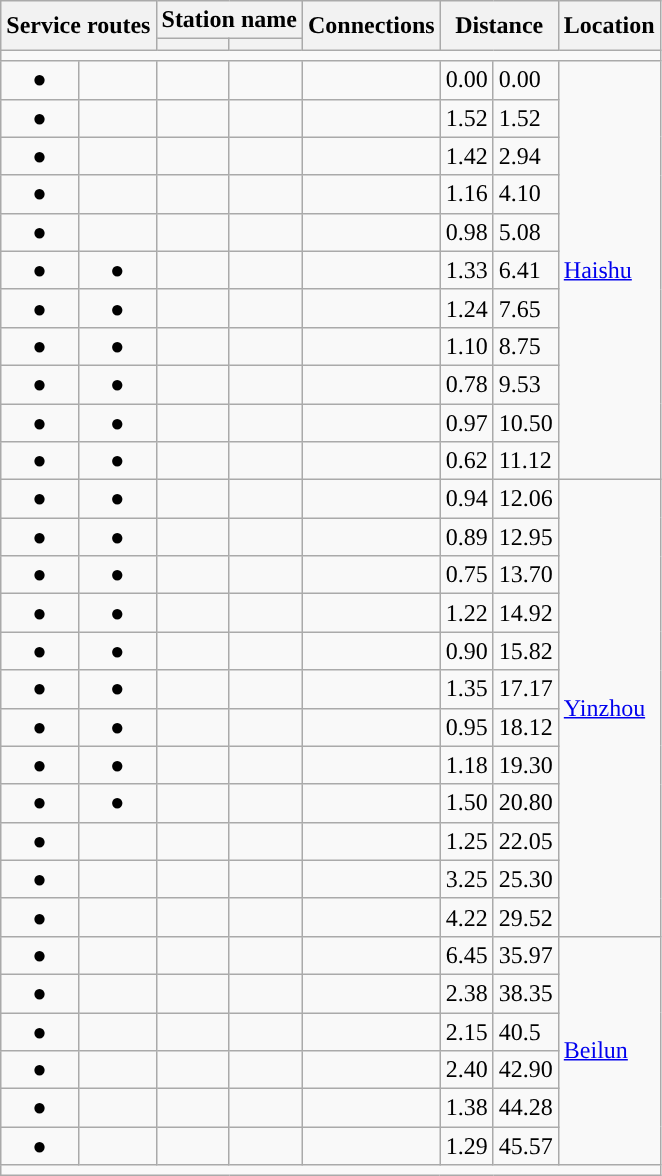<table class="wikitable">
<tr>
<th colspan="2" rowspan="2">Service routes</th>
<th colspan="2">Station name</th>
<th rowspan="2">Connections</th>
<th colspan="2" rowspan="2">Distance<br></th>
<th rowspan="2">Location</th>
</tr>
<tr>
<th></th>
<th></th>
</tr>
<tr style="background:#">
<td colspan = "8"></td>
</tr>
<tr>
<td align="center">●</td>
<td></td>
<td></td>
<td></td>
<td></td>
<td>0.00</td>
<td>0.00</td>
<td rowspan = "11"><a href='#'>Haishu</a></td>
</tr>
<tr>
<td align="center">●</td>
<td></td>
<td></td>
<td></td>
<td></td>
<td>1.52</td>
<td>1.52</td>
</tr>
<tr>
<td align="center">●</td>
<td></td>
<td></td>
<td></td>
<td></td>
<td>1.42</td>
<td>2.94</td>
</tr>
<tr>
<td align="center">●</td>
<td></td>
<td></td>
<td></td>
<td></td>
<td>1.16</td>
<td>4.10</td>
</tr>
<tr>
<td align="center">●</td>
<td></td>
<td></td>
<td></td>
<td></td>
<td>0.98</td>
<td>5.08</td>
</tr>
<tr>
<td align="center">●</td>
<td align="center">●</td>
<td></td>
<td></td>
<td></td>
<td>1.33</td>
<td>6.41</td>
</tr>
<tr>
<td align="center">●</td>
<td align="center">●</td>
<td></td>
<td></td>
<td></td>
<td>1.24</td>
<td>7.65</td>
</tr>
<tr>
<td align="center">●</td>
<td align="center">●</td>
<td></td>
<td></td>
<td></td>
<td>1.10</td>
<td>8.75</td>
</tr>
<tr>
<td align="center">●</td>
<td align="center">●</td>
<td></td>
<td></td>
<td></td>
<td>0.78</td>
<td>9.53</td>
</tr>
<tr>
<td align="center">●</td>
<td align="center">●</td>
<td></td>
<td></td>
<td></td>
<td>0.97</td>
<td>10.50</td>
</tr>
<tr>
<td align="center">●</td>
<td align="center">●</td>
<td></td>
<td></td>
<td></td>
<td>0.62</td>
<td>11.12</td>
</tr>
<tr>
<td align="center">●</td>
<td align="center">●</td>
<td></td>
<td></td>
<td></td>
<td>0.94</td>
<td>12.06</td>
<td rowspan = "12"><a href='#'>Yinzhou</a></td>
</tr>
<tr>
<td align="center">●</td>
<td align="center">●</td>
<td></td>
<td></td>
<td></td>
<td>0.89</td>
<td>12.95</td>
</tr>
<tr>
<td align="center">●</td>
<td align="center">●</td>
<td></td>
<td></td>
<td></td>
<td>0.75</td>
<td>13.70</td>
</tr>
<tr>
<td align="center">●</td>
<td align="center">●</td>
<td></td>
<td></td>
<td></td>
<td>1.22</td>
<td>14.92</td>
</tr>
<tr>
<td align="center">●</td>
<td align="center">●</td>
<td></td>
<td></td>
<td></td>
<td>0.90</td>
<td>15.82</td>
</tr>
<tr>
<td align="center">●</td>
<td align="center">●</td>
<td></td>
<td></td>
<td></td>
<td>1.35</td>
<td>17.17</td>
</tr>
<tr>
<td align="center">●</td>
<td align="center">●</td>
<td></td>
<td></td>
<td></td>
<td>0.95</td>
<td>18.12</td>
</tr>
<tr>
<td align="center">●</td>
<td align="center">●</td>
<td></td>
<td></td>
<td></td>
<td>1.18</td>
<td>19.30</td>
</tr>
<tr>
<td align="center">●</td>
<td align="center">●</td>
<td></td>
<td></td>
<td></td>
<td>1.50</td>
<td>20.80</td>
</tr>
<tr>
<td align="center">●</td>
<td></td>
<td></td>
<td></td>
<td></td>
<td>1.25</td>
<td>22.05</td>
</tr>
<tr>
<td align="center">●</td>
<td></td>
<td></td>
<td></td>
<td></td>
<td>3.25</td>
<td>25.30</td>
</tr>
<tr>
<td align="center">●</td>
<td></td>
<td></td>
<td></td>
<td></td>
<td>4.22</td>
<td>29.52</td>
</tr>
<tr>
<td align="center">●</td>
<td></td>
<td></td>
<td></td>
<td></td>
<td>6.45</td>
<td>35.97</td>
<td rowspan = "6"><a href='#'>Beilun</a></td>
</tr>
<tr>
<td align="center">●</td>
<td></td>
<td></td>
<td></td>
<td></td>
<td>2.38</td>
<td>38.35</td>
</tr>
<tr>
<td align="center">●</td>
<td></td>
<td></td>
<td></td>
<td></td>
<td>2.15</td>
<td>40.5</td>
</tr>
<tr>
<td align="center">●</td>
<td></td>
<td></td>
<td></td>
<td></td>
<td>2.40</td>
<td>42.90</td>
</tr>
<tr>
<td align="center">●</td>
<td></td>
<td></td>
<td></td>
<td></td>
<td>1.38</td>
<td>44.28</td>
</tr>
<tr>
<td align="center">●</td>
<td></td>
<td></td>
<td></td>
<td></td>
<td>1.29</td>
<td>45.57</td>
</tr>
<tr style="background:#">
<td colspan = "8"></td>
</tr>
</table>
